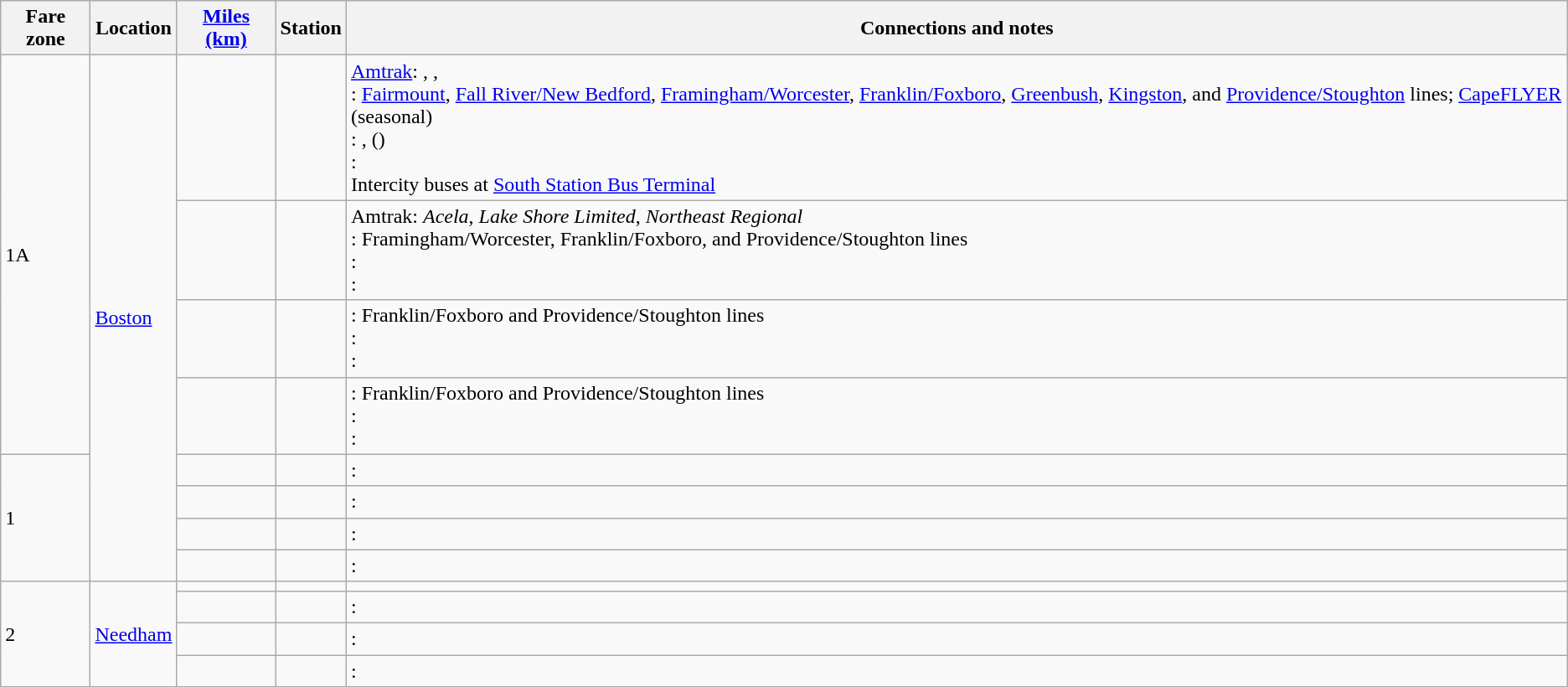<table class="wikitable">
<tr>
<th>Fare zone</th>
<th>Location</th>
<th><a href='#'>Miles (km)</a></th>
<th>Station</th>
<th>Connections and notes</th>
</tr>
<tr>
<td rowspan="4">1A</td>
<td rowspan="8"><a href='#'>Boston</a></td>
<td></td>
<td> </td>
<td> <a href='#'>Amtrak</a>: , , <br>: <a href='#'>Fairmount</a>, <a href='#'>Fall River/New Bedford</a>, <a href='#'>Framingham/Worcester</a>, <a href='#'>Franklin/Foxboro</a>, <a href='#'>Greenbush</a>, <a href='#'>Kingston</a>, and <a href='#'>Providence/Stoughton</a> lines; <a href='#'>CapeFLYER</a> (seasonal)<br>: ,  ()<br>: <br> Intercity buses at <a href='#'>South Station Bus Terminal</a></td>
</tr>
<tr>
<td></td>
<td> </td>
<td> Amtrak: <em>Acela</em>, <em>Lake Shore Limited</em>, <em>Northeast Regional</em><br>: Framingham/Worcester, Franklin/Foxboro, and Providence/Stoughton lines<br>: <br>: </td>
</tr>
<tr>
<td></td>
<td> </td>
<td>: Franklin/Foxboro and Providence/Stoughton lines<br>: <br>: </td>
</tr>
<tr>
<td></td>
<td> </td>
<td>: Franklin/Foxboro and Providence/Stoughton lines<br>: <br>: </td>
</tr>
<tr>
<td rowspan="4">1</td>
<td></td>
<td> </td>
<td>: </td>
</tr>
<tr>
<td></td>
<td> </td>
<td>: </td>
</tr>
<tr>
<td></td>
<td> </td>
<td>: </td>
</tr>
<tr>
<td></td>
<td> </td>
<td>: </td>
</tr>
<tr>
<td rowspan="4">2</td>
<td rowspan="4"><a href='#'>Needham</a></td>
<td></td>
<td> </td>
<td></td>
</tr>
<tr>
<td></td>
<td> </td>
<td>: </td>
</tr>
<tr>
<td></td>
<td> </td>
<td>: </td>
</tr>
<tr>
<td></td>
<td> </td>
<td>: </td>
</tr>
</table>
